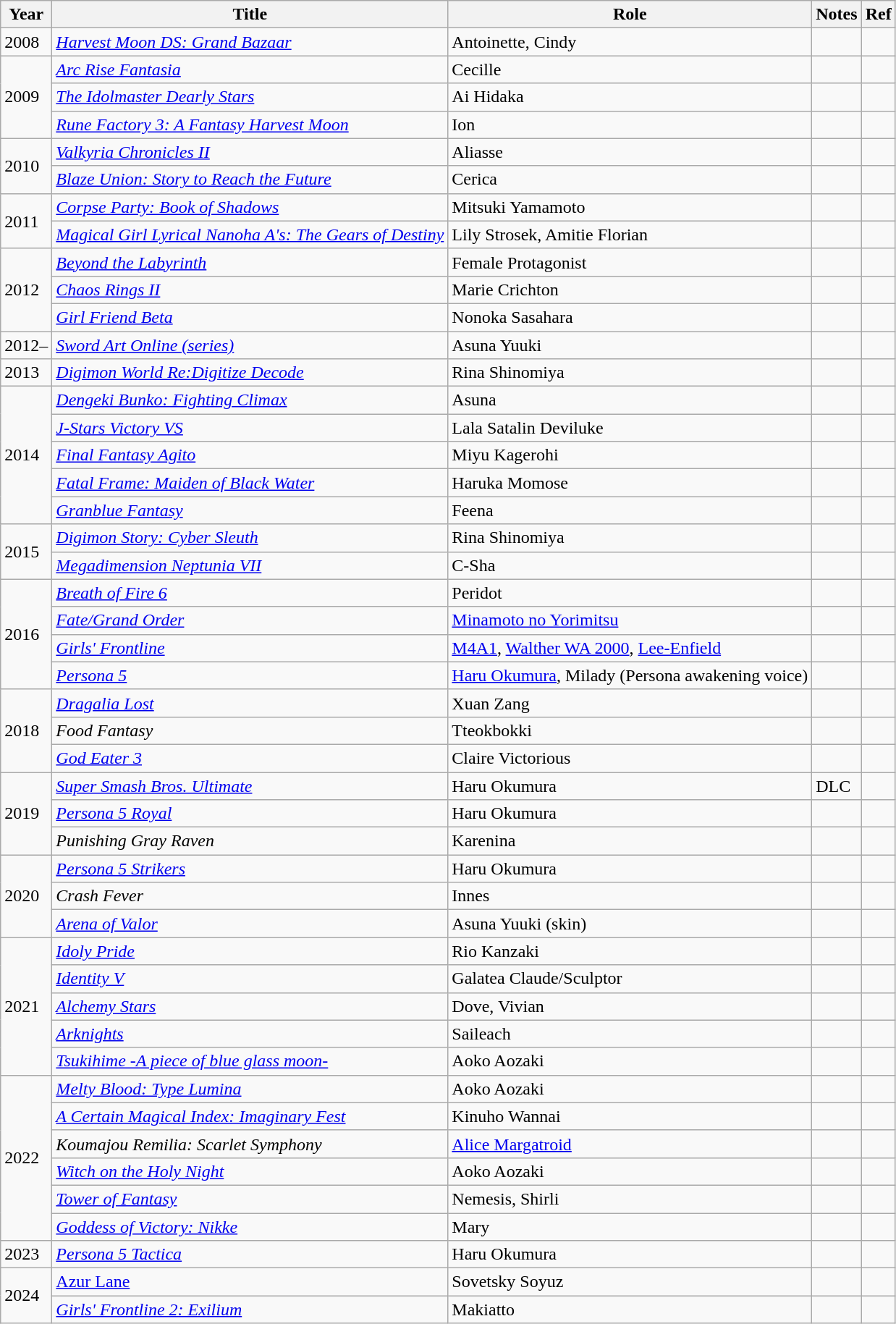<table class="wikitable">
<tr>
<th>Year</th>
<th>Title</th>
<th>Role</th>
<th>Notes</th>
<th>Ref</th>
</tr>
<tr>
<td>2008</td>
<td><em><a href='#'>Harvest Moon DS: Grand Bazaar</a></em></td>
<td>Antoinette, Cindy</td>
<td></td>
<td></td>
</tr>
<tr>
<td rowspan="3">2009</td>
<td><em><a href='#'>Arc Rise Fantasia</a></em></td>
<td>Cecille</td>
<td></td>
<td></td>
</tr>
<tr>
<td><em><a href='#'>The Idolmaster Dearly Stars</a></em></td>
<td>Ai Hidaka</td>
<td></td>
<td></td>
</tr>
<tr>
<td><em><a href='#'>Rune Factory 3: A Fantasy Harvest Moon</a></em></td>
<td>Ion</td>
<td></td>
<td></td>
</tr>
<tr>
<td rowspan="2">2010</td>
<td><em><a href='#'>Valkyria Chronicles II</a></em></td>
<td>Aliasse</td>
<td></td>
<td></td>
</tr>
<tr>
<td><em><a href='#'>Blaze Union: Story to Reach the Future</a></em></td>
<td>Cerica</td>
<td></td>
<td><br>
</td>
</tr>
<tr>
<td rowspan="2">2011</td>
<td><em><a href='#'>Corpse Party: Book of Shadows</a></em></td>
<td>Mitsuki Yamamoto</td>
<td></td>
<td></td>
</tr>
<tr>
<td><em><a href='#'>Magical Girl Lyrical Nanoha A's: The Gears of Destiny</a></em></td>
<td>Lily Strosek, Amitie Florian</td>
<td></td>
<td></td>
</tr>
<tr>
<td rowspan="3">2012</td>
<td><em><a href='#'>Beyond the Labyrinth</a></em></td>
<td>Female Protagonist</td>
<td></td>
<td></td>
</tr>
<tr>
<td><em><a href='#'>Chaos Rings II</a></em></td>
<td>Marie Crichton</td>
<td></td>
<td></td>
</tr>
<tr>
<td><em><a href='#'>Girl Friend Beta</a></em></td>
<td>Nonoka Sasahara</td>
<td></td>
<td><br></td>
</tr>
<tr>
<td>2012–</td>
<td><em><a href='#'>Sword Art Online (series)</a></em></td>
<td>Asuna Yuuki</td>
<td></td>
<td></td>
</tr>
<tr>
<td>2013</td>
<td><em><a href='#'>Digimon World Re:Digitize Decode</a></em></td>
<td>Rina Shinomiya</td>
<td></td>
<td></td>
</tr>
<tr>
<td rowspan="5">2014</td>
<td><em><a href='#'>Dengeki Bunko: Fighting Climax</a></em></td>
<td>Asuna</td>
<td></td>
<td></td>
</tr>
<tr>
<td><em><a href='#'>J-Stars Victory VS</a></em></td>
<td>Lala Satalin Deviluke</td>
<td></td>
<td></td>
</tr>
<tr>
<td><em><a href='#'>Final Fantasy Agito</a></em></td>
<td>Miyu Kagerohi</td>
<td></td>
<td></td>
</tr>
<tr>
<td><em><a href='#'>Fatal Frame: Maiden of Black Water</a></em></td>
<td>Haruka Momose</td>
<td></td>
<td></td>
</tr>
<tr>
<td><em><a href='#'>Granblue Fantasy</a></em></td>
<td>Feena</td>
<td></td>
<td></td>
</tr>
<tr>
<td rowspan="2">2015</td>
<td><em><a href='#'>Digimon Story: Cyber Sleuth</a></em></td>
<td>Rina Shinomiya</td>
<td></td>
<td></td>
</tr>
<tr>
<td><em><a href='#'>Megadimension Neptunia VII</a></em></td>
<td>C-Sha</td>
<td></td>
<td></td>
</tr>
<tr>
<td rowspan="4">2016</td>
<td><em><a href='#'>Breath of Fire 6</a></em></td>
<td>Peridot</td>
<td></td>
<td></td>
</tr>
<tr>
<td><em><a href='#'>Fate/Grand Order</a></em></td>
<td><a href='#'>Minamoto no Yorimitsu</a></td>
<td></td>
<td></td>
</tr>
<tr>
<td><em><a href='#'>Girls' Frontline</a></em></td>
<td><a href='#'>M4A1</a>, <a href='#'>Walther WA 2000</a>, <a href='#'>Lee-Enfield</a></td>
<td></td>
<td></td>
</tr>
<tr>
<td><em><a href='#'>Persona 5</a></em></td>
<td><a href='#'>Haru Okumura</a>, Milady (Persona awakening voice)</td>
<td></td>
<td></td>
</tr>
<tr>
<td rowspan="3">2018</td>
<td><em><a href='#'>Dragalia Lost</a></em></td>
<td>Xuan Zang</td>
<td></td>
<td></td>
</tr>
<tr>
<td><em>Food Fantasy</em></td>
<td>Tteokbokki</td>
<td></td>
<td></td>
</tr>
<tr>
<td><em><a href='#'>God Eater 3</a></em></td>
<td>Claire Victorious</td>
<td></td>
<td></td>
</tr>
<tr>
<td rowspan="3">2019</td>
<td><em><a href='#'>Super Smash Bros. Ultimate</a></em></td>
<td>Haru Okumura</td>
<td>DLC</td>
<td></td>
</tr>
<tr>
<td><em><a href='#'>Persona 5 Royal</a></em></td>
<td>Haru Okumura</td>
<td></td>
<td></td>
</tr>
<tr>
<td><em>Punishing Gray Raven</em></td>
<td>Karenina</td>
<td></td>
<td></td>
</tr>
<tr>
<td rowspan="3">2020</td>
<td><em><a href='#'>Persona 5 Strikers</a></em></td>
<td>Haru Okumura</td>
<td></td>
<td><br></td>
</tr>
<tr>
<td><em>Crash Fever</em></td>
<td>Innes</td>
<td></td>
<td></td>
</tr>
<tr>
<td><em><a href='#'>Arena of Valor</a></em></td>
<td>Asuna Yuuki (skin)</td>
<td></td>
<td></td>
</tr>
<tr>
<td rowspan="5">2021</td>
<td><em><a href='#'>Idoly Pride</a></em></td>
<td>Rio Kanzaki</td>
<td></td>
<td></td>
</tr>
<tr>
<td><em><a href='#'>Identity V</a></em></td>
<td>Galatea Claude/Sculptor</td>
<td></td>
<td></td>
</tr>
<tr>
<td><em><a href='#'>Alchemy Stars</a></em></td>
<td>Dove, Vivian</td>
<td></td>
<td></td>
</tr>
<tr>
<td><em><a href='#'>Arknights</a></em></td>
<td>Saileach</td>
<td></td>
<td></td>
</tr>
<tr>
<td><em><a href='#'>Tsukihime -A piece of blue glass moon-</a></em></td>
<td>Aoko Aozaki</td>
<td></td>
<td></td>
</tr>
<tr>
<td rowspan="6">2022</td>
<td><em><a href='#'>Melty Blood: Type Lumina</a></em></td>
<td>Aoko Aozaki</td>
<td></td>
<td></td>
</tr>
<tr>
<td><em><a href='#'>A Certain Magical Index: Imaginary Fest</a></em></td>
<td>Kinuho Wannai</td>
<td></td>
<td></td>
</tr>
<tr>
<td><em>Koumajou Remilia: Scarlet Symphony</em></td>
<td><a href='#'>Alice Margatroid</a></td>
<td></td>
<td></td>
</tr>
<tr>
<td><em><a href='#'>Witch on the Holy Night</a></em></td>
<td>Aoko Aozaki</td>
<td></td>
<td></td>
</tr>
<tr>
<td><em><a href='#'>Tower of Fantasy</a></em></td>
<td>Nemesis, Shirli</td>
<td></td>
<td></td>
</tr>
<tr>
<td><em><a href='#'>Goddess of Victory: Nikke</a></em></td>
<td>Mary</td>
<td></td>
<td></td>
</tr>
<tr>
<td rowspan="1">2023</td>
<td><em><a href='#'>Persona 5 Tactica</a></em></td>
<td>Haru Okumura</td>
<td></td>
<td></td>
</tr>
<tr>
<td rowspan="2">2024</td>
<td><a href='#'>Azur Lane</a></td>
<td>Sovetsky Soyuz</td>
<td></td>
<td></td>
</tr>
<tr>
<td><em><a href='#'>Girls' Frontline 2: Exilium</a></em></td>
<td>Makiatto</td>
<td></td>
<td></td>
</tr>
</table>
